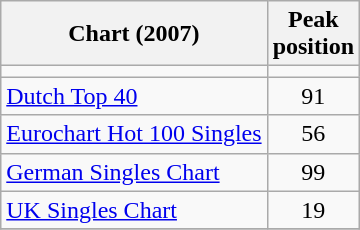<table class="wikitable sortable">
<tr>
<th>Chart (2007)</th>
<th align="center">Peak<br>position</th>
</tr>
<tr>
<td></td>
</tr>
<tr>
<td align="left"><a href='#'>Dutch Top 40</a></td>
<td align="center">91</td>
</tr>
<tr>
<td align="left"><a href='#'>Eurochart Hot 100 Singles</a></td>
<td align="center">56</td>
</tr>
<tr>
<td align="left"><a href='#'>German Singles Chart</a></td>
<td align="center">99</td>
</tr>
<tr>
<td align="left"><a href='#'>UK Singles Chart</a></td>
<td align="center">19</td>
</tr>
<tr>
</tr>
</table>
